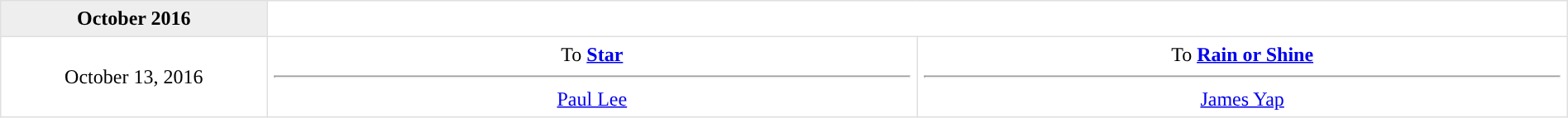<table border=1 style="border-collapse:collapse; text-align: center; width: 100%" bordercolor="#DFDFDF"  cellpadding="5">
<tr bgcolor="eeeeee">
<th>October 2016</th>
</tr>
<tr>
<td style="width:12%">October 13, 2016</td>
<td style="width:29.3%" valign="top">To <strong><a href='#'>Star</a></strong><hr><a href='#'>Paul Lee</a></td>
<td style="width:29.3%" valign="top">To <strong><a href='#'>Rain or Shine</a></strong><hr><a href='#'>James Yap</a></td>
</tr>
</table>
